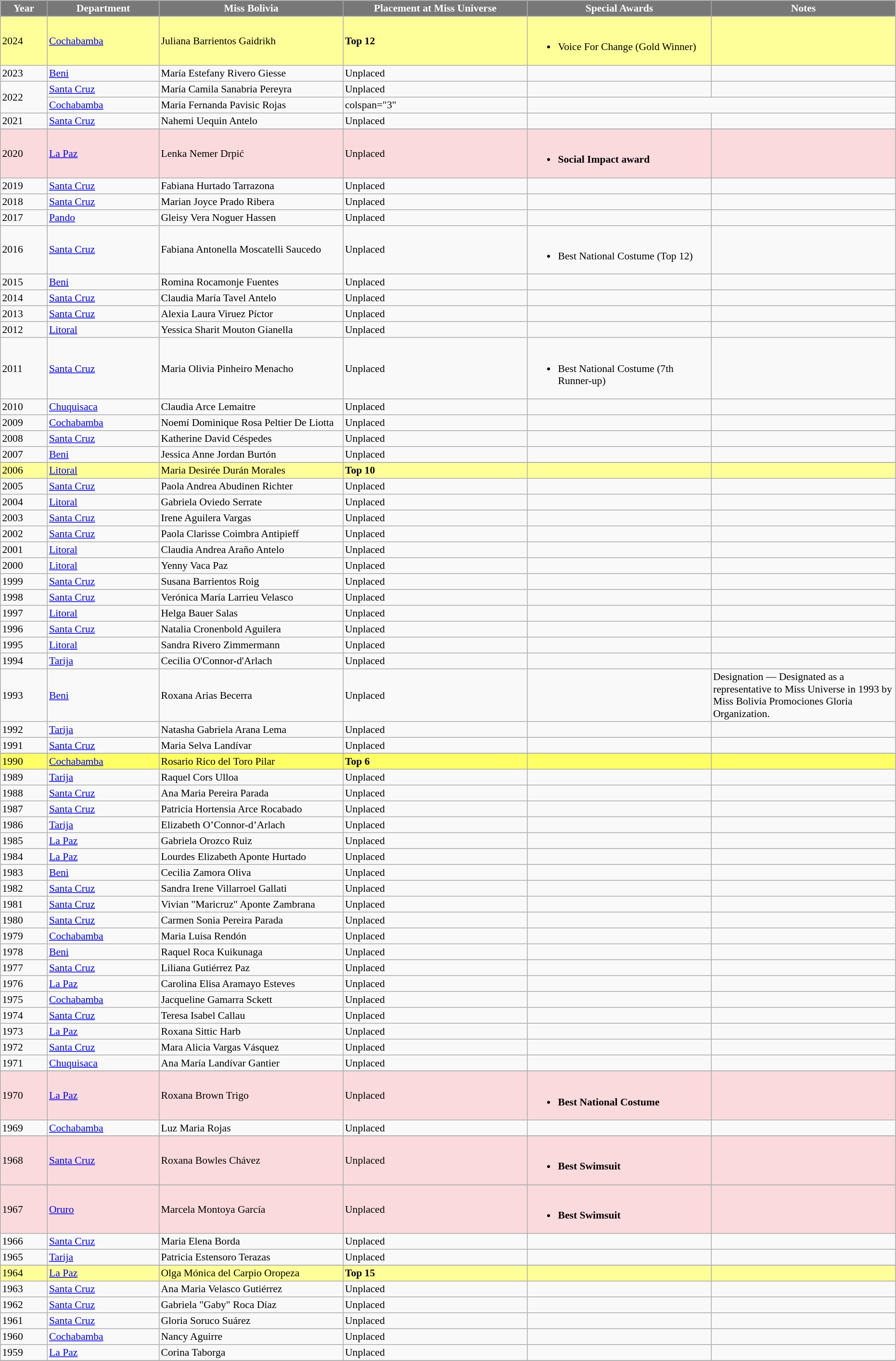<table class="sortable" border="5" cellpadding="2" cellspacing="0" align=" 0 1em 0 0" style="background: #f9f9f9; border: 1px #aaa solid; border-collapse: collapse; font-size: 90%">
<tr>
<th width="60" style="background-color:#787878;color:#FFFFFF;">Year</th>
<th width="150" style="background-color:#787878;color:#FFFFFF;">Department</th>
<th width="250" style="background-color:#787878;color:#FFFFFF;">Miss Bolivia</th>
<th width="250" style="background-color:#787878;color:#FFFFFF;">Placement at Miss Universe</th>
<th width="250" style="background-color:#787878;color:#FFFFFF;">Special Awards</th>
<th width="250" style="background-color:#787878;color:#FFFFFF;">Notes</th>
</tr>
<tr style="background-color:#FFFF99;">
<td>2024</td>
<td><a href='#'>Cochabamba</a></td>
<td>Juliana Barrientos Gaidrikh</td>
<td><strong>Top 12</strong></td>
<td><br><ul><li>Voice For Change (Gold Winner)</li></ul></td>
<td></td>
</tr>
<tr>
<td>2023</td>
<td><a href='#'>Beni</a></td>
<td>María Estefany Rivero Giesse</td>
<td>Unplaced</td>
<td></td>
<td></td>
</tr>
<tr>
<td rowspan="2">2022</td>
<td><a href='#'>Santa Cruz</a></td>
<td>María Camila Sanabria Pereyra</td>
<td>Unplaced</td>
<td></td>
<td></td>
</tr>
<tr>
<td><a href='#'>Cochabamba</a></td>
<td>Maria Fernanda Pavisic Rojas</td>
<td>colspan="3" </td>
</tr>
<tr>
<td>2021</td>
<td><a href='#'>Santa Cruz</a></td>
<td>Nahemi Uequin Antelo</td>
<td>Unplaced</td>
<td></td>
<td></td>
</tr>
<tr>
</tr>
<tr style="background-color:#FADADD; ">
<td>2020</td>
<td><a href='#'>La Paz</a></td>
<td>Lenka Nemer Drpić</td>
<td>Unplaced</td>
<td align="left"><br><ul><li><strong>Social Impact award</strong></li></ul></td>
<td></td>
</tr>
<tr>
<td>2019</td>
<td><a href='#'>Santa Cruz</a></td>
<td>Fabiana Hurtado Tarrazona</td>
<td>Unplaced</td>
<td></td>
<td></td>
</tr>
<tr>
<td>2018</td>
<td><a href='#'>Santa Cruz</a></td>
<td>Marian Joyce Prado Ribera</td>
<td>Unplaced</td>
<td></td>
<td></td>
</tr>
<tr>
<td>2017</td>
<td><a href='#'>Pando</a></td>
<td>Gleisy Vera Noguer Hassen</td>
<td>Unplaced</td>
<td></td>
<td></td>
</tr>
<tr>
<td>2016</td>
<td><a href='#'>Santa Cruz</a></td>
<td>Fabiana Antonella Moscatelli Saucedo</td>
<td>Unplaced</td>
<td align="left"><br><ul><li>Best National Costume (Top 12)</li></ul></td>
<td></td>
</tr>
<tr>
<td>2015</td>
<td><a href='#'>Beni</a></td>
<td>Romina Rocamonje Fuentes</td>
<td>Unplaced</td>
<td></td>
<td></td>
</tr>
<tr>
<td>2014</td>
<td><a href='#'>Santa Cruz</a></td>
<td>Claudia María Tavel Antelo</td>
<td>Unplaced</td>
<td></td>
<td></td>
</tr>
<tr>
<td>2013</td>
<td><a href='#'>Santa Cruz</a></td>
<td>Alexia Laura Viruez Píctor</td>
<td>Unplaced</td>
<td></td>
<td></td>
</tr>
<tr>
<td>2012</td>
<td><a href='#'>Litoral</a></td>
<td>Yessica Sharit Mouton Gianella</td>
<td>Unplaced</td>
<td></td>
<td></td>
</tr>
<tr>
<td>2011</td>
<td><a href='#'>Santa Cruz</a></td>
<td>Maria Olivia Pinheiro Menacho</td>
<td>Unplaced</td>
<td align="left"><br><ul><li>Best National Costume (7th Runner-up)</li></ul></td>
<td></td>
</tr>
<tr>
<td>2010</td>
<td><a href='#'>Chuquisaca</a></td>
<td>Claudia Arce Lemaitre</td>
<td>Unplaced</td>
<td></td>
<td></td>
</tr>
<tr>
<td>2009</td>
<td><a href='#'>Cochabamba</a></td>
<td>Noemí Dominique Rosa Peltier De Liotta</td>
<td>Unplaced</td>
<td></td>
<td></td>
</tr>
<tr>
<td>2008</td>
<td><a href='#'>Santa Cruz</a></td>
<td>Katherine David Céspedes</td>
<td>Unplaced</td>
<td></td>
<td></td>
</tr>
<tr>
<td>2007</td>
<td><a href='#'>Beni</a></td>
<td>Jessica Anne Jordan Burtón</td>
<td>Unplaced</td>
<td></td>
<td></td>
</tr>
<tr>
</tr>
<tr style="background-color:#FFFF99; ">
<td>2006</td>
<td><a href='#'>Litoral</a></td>
<td>Maria Desirée Durán Morales</td>
<td><strong>Top 10</strong></td>
<td></td>
<td></td>
</tr>
<tr>
<td>2005</td>
<td><a href='#'>Santa Cruz</a></td>
<td>Paola Andrea Abudinen Richter</td>
<td>Unplaced</td>
<td></td>
<td></td>
</tr>
<tr>
<td>2004</td>
<td><a href='#'>Litoral</a></td>
<td>Gabriela Oviedo Serrate</td>
<td>Unplaced</td>
<td></td>
<td></td>
</tr>
<tr>
<td>2003</td>
<td><a href='#'>Santa Cruz</a></td>
<td>Irene Aguilera Vargas</td>
<td>Unplaced</td>
<td></td>
<td></td>
</tr>
<tr>
<td>2002</td>
<td><a href='#'>Santa Cruz</a></td>
<td>Paola Clarisse Coimbra Antipieff</td>
<td>Unplaced</td>
<td></td>
<td></td>
</tr>
<tr>
<td>2001</td>
<td><a href='#'>Litoral</a></td>
<td>Claudia Andrea Araño Antelo</td>
<td>Unplaced</td>
<td></td>
<td></td>
</tr>
<tr>
<td>2000</td>
<td><a href='#'>Litoral</a></td>
<td>Yenny Vaca Paz</td>
<td>Unplaced</td>
<td></td>
<td></td>
</tr>
<tr>
<td>1999</td>
<td><a href='#'>Santa Cruz</a></td>
<td>Susana Barrientos Roig</td>
<td>Unplaced</td>
<td></td>
<td></td>
</tr>
<tr>
<td>1998</td>
<td><a href='#'>Santa Cruz</a></td>
<td>Verónica María Larrieu Velasco</td>
<td>Unplaced</td>
<td></td>
<td></td>
</tr>
<tr>
<td>1997</td>
<td><a href='#'>Litoral</a></td>
<td>Helga Bauer Salas</td>
<td>Unplaced</td>
<td></td>
<td></td>
</tr>
<tr>
<td>1996</td>
<td><a href='#'>Santa Cruz</a></td>
<td>Natalia Cronenbold Aguilera</td>
<td>Unplaced</td>
<td></td>
<td></td>
</tr>
<tr>
<td>1995</td>
<td><a href='#'>Litoral</a></td>
<td>Sandra Rivero Zimmermann</td>
<td>Unplaced</td>
<td></td>
<td></td>
</tr>
<tr>
<td>1994</td>
<td><a href='#'>Tarija</a></td>
<td>Cecilia O'Connor-d'Arlach</td>
<td>Unplaced</td>
<td></td>
<td></td>
</tr>
<tr>
<td>1993</td>
<td><a href='#'>Beni</a></td>
<td>Roxana Arias Becerra</td>
<td>Unplaced</td>
<td></td>
<td>Designation — Designated as a representative to Miss Universe in 1993 by Miss Bolivia Promociones Gloria Organization.</td>
</tr>
<tr>
<td>1992</td>
<td><a href='#'>Tarija</a></td>
<td>Natasha Gabriela Arana Lema</td>
<td>Unplaced</td>
<td></td>
<td></td>
</tr>
<tr>
<td>1991</td>
<td><a href='#'>Santa Cruz</a></td>
<td>Maria Selva Landívar</td>
<td>Unplaced</td>
<td></td>
<td></td>
</tr>
<tr>
</tr>
<tr style="background-color:#FFFF66; ">
<td>1990</td>
<td><a href='#'>Cochabamba</a></td>
<td>Rosario Rico del Toro Pilar</td>
<td><strong>Top 6</strong></td>
<td></td>
<td></td>
</tr>
<tr>
<td>1989</td>
<td><a href='#'>Tarija</a></td>
<td>Raquel Cors Ulloa</td>
<td>Unplaced</td>
<td></td>
<td></td>
</tr>
<tr>
<td>1988</td>
<td><a href='#'>Santa Cruz</a></td>
<td>Ana Maria Pereira Parada</td>
<td>Unplaced</td>
<td></td>
<td></td>
</tr>
<tr>
<td>1987</td>
<td><a href='#'>Santa Cruz</a></td>
<td>Patricia Hortensia Arce Rocabado</td>
<td>Unplaced</td>
<td></td>
<td></td>
</tr>
<tr>
<td>1986</td>
<td><a href='#'>Tarija</a></td>
<td>Elizabeth O’Connor-d’Arlach</td>
<td>Unplaced</td>
<td></td>
<td></td>
</tr>
<tr>
<td>1985</td>
<td><a href='#'>La Paz</a></td>
<td>Gabriela Orozco Ruiz</td>
<td>Unplaced</td>
<td></td>
<td></td>
</tr>
<tr>
<td>1984</td>
<td><a href='#'>La Paz</a></td>
<td>Lourdes Elizabeth Aponte Hurtado</td>
<td>Unplaced</td>
<td></td>
<td></td>
</tr>
<tr>
<td>1983</td>
<td><a href='#'>Beni</a></td>
<td>Cecilia Zamora Oliva</td>
<td>Unplaced</td>
<td></td>
<td></td>
</tr>
<tr>
<td>1982</td>
<td><a href='#'>Santa Cruz</a></td>
<td>Sandra Irene Villarroel Gallati</td>
<td>Unplaced</td>
<td></td>
<td></td>
</tr>
<tr>
<td>1981</td>
<td><a href='#'>Santa Cruz</a></td>
<td>Vivian "Maricruz" Aponte Zambrana</td>
<td>Unplaced</td>
<td></td>
<td></td>
</tr>
<tr>
<td>1980</td>
<td><a href='#'>Santa Cruz</a></td>
<td>Carmen Sonia Pereira Parada</td>
<td>Unplaced</td>
<td></td>
<td></td>
</tr>
<tr>
<td>1979</td>
<td><a href='#'>Cochabamba</a></td>
<td>Maria Luisa Rendón</td>
<td>Unplaced</td>
<td></td>
<td></td>
</tr>
<tr>
<td>1978</td>
<td><a href='#'>Beni</a></td>
<td>Raquel Roca Kuikunaga</td>
<td>Unplaced</td>
<td></td>
<td></td>
</tr>
<tr>
<td>1977</td>
<td><a href='#'>Santa Cruz</a></td>
<td>Liliana Gutiérrez Paz</td>
<td>Unplaced</td>
<td></td>
<td></td>
</tr>
<tr>
<td>1976</td>
<td><a href='#'>La Paz</a></td>
<td>Carolina Elisa Aramayo Esteves</td>
<td>Unplaced</td>
<td></td>
<td></td>
</tr>
<tr>
<td>1975</td>
<td><a href='#'>Cochabamba</a></td>
<td>Jacqueline Gamarra Sckett</td>
<td>Unplaced</td>
<td></td>
<td></td>
</tr>
<tr>
<td>1974</td>
<td><a href='#'>Santa Cruz</a></td>
<td>Teresa Isabel Callau</td>
<td>Unplaced</td>
<td></td>
<td></td>
</tr>
<tr>
<td>1973</td>
<td><a href='#'>La Paz</a></td>
<td>Roxana Sittic Harb</td>
<td>Unplaced</td>
<td></td>
<td></td>
</tr>
<tr>
<td>1972</td>
<td><a href='#'>Santa Cruz</a></td>
<td>Mara Alicia Vargas Vásquez</td>
<td>Unplaced</td>
<td></td>
<td></td>
</tr>
<tr>
<td>1971</td>
<td><a href='#'>Chuquisaca</a></td>
<td>Ana María Landívar Gantier</td>
<td>Unplaced</td>
<td></td>
<td></td>
</tr>
<tr>
</tr>
<tr style="background-color:#FADADD; ">
<td>1970</td>
<td><a href='#'>La Paz</a></td>
<td>Roxana Brown Trigo</td>
<td>Unplaced</td>
<td align="left"><br><ul><li><strong>Best National Costume</strong></li></ul></td>
<td></td>
</tr>
<tr>
<td>1969</td>
<td><a href='#'>Cochabamba</a></td>
<td>Luz Maria Rojas</td>
<td>Unplaced</td>
<td></td>
<td></td>
</tr>
<tr>
</tr>
<tr style="background-color:#FADADD; ">
<td>1968</td>
<td><a href='#'>Santa Cruz</a></td>
<td>Roxana Bowles Chávez</td>
<td>Unplaced</td>
<td align="left"><br><ul><li><strong>Best Swimsuit</strong></li></ul></td>
<td></td>
</tr>
<tr>
</tr>
<tr style="background-color:#FADADD; ">
<td>1967</td>
<td><a href='#'>Oruro</a></td>
<td>Marcela Montoya García</td>
<td>Unplaced</td>
<td align="left"><br><ul><li><strong>Best Swimsuit</strong></li></ul></td>
<td></td>
</tr>
<tr>
<td>1966</td>
<td><a href='#'>Santa Cruz</a></td>
<td>Maria Elena Borda</td>
<td>Unplaced</td>
<td></td>
<td></td>
</tr>
<tr>
<td>1965</td>
<td><a href='#'>Tarija</a></td>
<td>Patricia Estensoro Terazas</td>
<td>Unplaced</td>
<td></td>
<td></td>
</tr>
<tr>
</tr>
<tr style="background-color:#FFFF99; ">
<td>1964</td>
<td><a href='#'>La Paz</a></td>
<td>Olga Mónica del Carpio Oropeza</td>
<td><strong>Top 15</strong></td>
<td></td>
<td></td>
</tr>
<tr>
<td>1963</td>
<td><a href='#'>Santa Cruz</a></td>
<td>Ana Maria Velasco Gutiérrez</td>
<td>Unplaced</td>
<td></td>
<td></td>
</tr>
<tr>
<td>1962</td>
<td><a href='#'>Santa Cruz</a></td>
<td>Gabriela "Gaby" Roca Díaz</td>
<td>Unplaced</td>
<td></td>
<td></td>
</tr>
<tr>
<td>1961</td>
<td><a href='#'>Santa Cruz</a></td>
<td>Gloria Soruco Suárez</td>
<td>Unplaced</td>
<td></td>
<td></td>
</tr>
<tr>
<td>1960</td>
<td><a href='#'>Cochabamba</a></td>
<td>Nancy Aguirre</td>
<td>Unplaced</td>
<td></td>
<td></td>
</tr>
<tr>
<td>1959</td>
<td><a href='#'>La Paz</a></td>
<td>Corina Taborga</td>
<td>Unplaced</td>
<td></td>
<td></td>
</tr>
<tr>
</tr>
</table>
